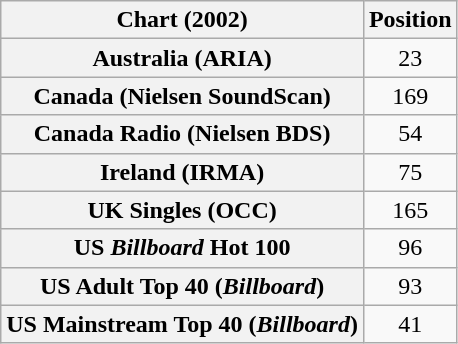<table class="wikitable sortable plainrowheaders" style="text-align:center">
<tr>
<th scope="col">Chart (2002)</th>
<th scope="col">Position</th>
</tr>
<tr>
<th scope="row">Australia (ARIA)</th>
<td>23</td>
</tr>
<tr>
<th scope="row">Canada (Nielsen SoundScan)</th>
<td>169</td>
</tr>
<tr>
<th scope="row">Canada Radio (Nielsen BDS)</th>
<td>54</td>
</tr>
<tr>
<th scope="row">Ireland (IRMA)</th>
<td>75</td>
</tr>
<tr>
<th scope="row">UK Singles (OCC)</th>
<td>165</td>
</tr>
<tr>
<th scope="row">US <em>Billboard</em> Hot 100</th>
<td>96</td>
</tr>
<tr>
<th scope="row">US Adult Top 40 (<em>Billboard</em>)</th>
<td>93</td>
</tr>
<tr>
<th scope="row">US Mainstream Top 40 (<em>Billboard</em>)</th>
<td>41</td>
</tr>
</table>
